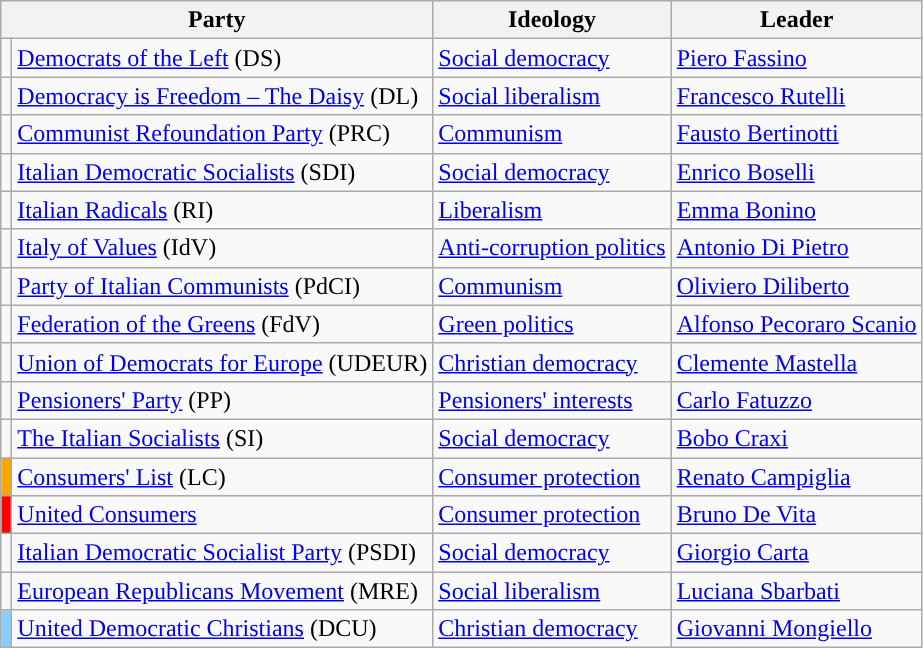<table class=wikitable style=text-align:left>
<tr>
<th colspan=2>Party</th>
<th>Ideology</th>
<th>Leader</th>
</tr>
<tr>
<td></td>
<td><a href='#'>Democrats of the Left</a> (DS)</td>
<td><a href='#'>Social democracy</a></td>
<td><a href='#'>Piero Fassino</a></td>
</tr>
<tr>
<td></td>
<td><a href='#'>Democracy is Freedom – The Daisy</a> (DL)</td>
<td><a href='#'>Social liberalism</a></td>
<td><a href='#'>Francesco Rutelli</a></td>
</tr>
<tr>
<td></td>
<td><a href='#'>Communist Refoundation Party</a> (PRC)</td>
<td><a href='#'>Communism</a></td>
<td><a href='#'>Fausto Bertinotti</a></td>
</tr>
<tr>
<td></td>
<td><a href='#'>Italian Democratic Socialists</a> (SDI)</td>
<td><a href='#'>Social democracy</a></td>
<td><a href='#'>Enrico Boselli</a></td>
</tr>
<tr>
<td></td>
<td><a href='#'>Italian Radicals</a> (RI)</td>
<td><a href='#'>Liberalism</a></td>
<td><a href='#'>Emma Bonino</a></td>
</tr>
<tr>
<td></td>
<td><a href='#'>Italy of Values</a> (IdV)</td>
<td><a href='#'>Anti-corruption politics</a></td>
<td><a href='#'>Antonio Di Pietro</a></td>
</tr>
<tr>
<td></td>
<td><a href='#'>Party of Italian Communists</a> (PdCI)</td>
<td><a href='#'>Communism</a></td>
<td><a href='#'>Oliviero Diliberto</a></td>
</tr>
<tr>
<td></td>
<td><a href='#'>Federation of the Greens</a> (FdV)</td>
<td><a href='#'>Green politics</a></td>
<td><a href='#'>Alfonso Pecoraro Scanio</a></td>
</tr>
<tr>
<td></td>
<td><a href='#'>Union of Democrats for Europe</a> (UDEUR)</td>
<td><a href='#'>Christian democracy</a></td>
<td><a href='#'>Clemente Mastella</a></td>
</tr>
<tr>
<td></td>
<td><a href='#'>Pensioners' Party</a> (PP)</td>
<td><a href='#'>Pensioners' interests</a></td>
<td><a href='#'>Carlo Fatuzzo</a></td>
</tr>
<tr>
<td></td>
<td><a href='#'>The Italian Socialists</a> (SI)</td>
<td><a href='#'>Social democracy</a></td>
<td><a href='#'>Bobo Craxi</a></td>
</tr>
<tr>
<td bgcolor="orange"></td>
<td><a href='#'>Consumers' List</a> (LC)</td>
<td><a href='#'>Consumer protection</a></td>
<td><a href='#'>Renato Campiglia</a></td>
</tr>
<tr>
<td bgcolor="red"></td>
<td><a href='#'>United Consumers</a></td>
<td><a href='#'>Consumer protection</a></td>
<td><a href='#'>Bruno De Vita</a></td>
</tr>
<tr>
<td></td>
<td><a href='#'>Italian Democratic Socialist Party</a> (PSDI)</td>
<td><a href='#'>Social democracy</a></td>
<td><a href='#'>Giorgio Carta</a></td>
</tr>
<tr>
<td></td>
<td><a href='#'>European Republicans Movement</a> (MRE)</td>
<td><a href='#'>Social liberalism</a></td>
<td><a href='#'>Luciana Sbarbati</a></td>
</tr>
<tr>
<td bgcolor="lightskyblue"></td>
<td><a href='#'>United Democratic Christians</a> (DCU)</td>
<td><a href='#'>Christian democracy</a></td>
<td><a href='#'>Giovanni Mongiello</a></td>
</tr>
</table>
